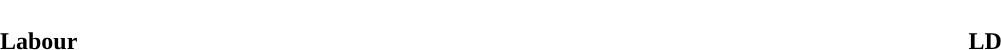<table style="width:100%; text-align:center;">
<tr style="color:white;">
<td style="background:"><strong>93</strong></td>
<td style="background:"><strong>3</strong></td>
</tr>
<tr>
<td><span><strong>Labour</strong></span></td>
<td><span><strong>LD</strong></span></td>
</tr>
</table>
